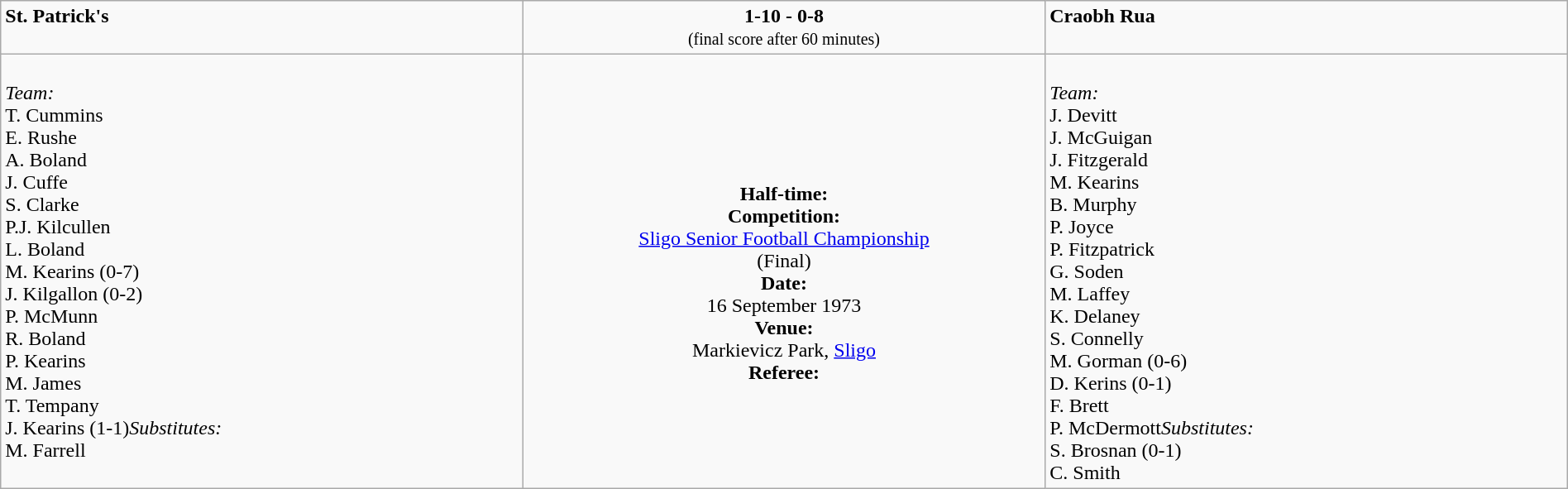<table border=0 class="wikitable" width=100%>
<tr>
<td width=33% valign=top><span><strong>St. Patrick's</strong></span><br><small></small></td>
<td width=33% valign=top align=center><span><strong>1-10 - 0-8</strong></span><br><small>(final score after 60 minutes)</small></td>
<td width=33% valign=top><span><strong>Craobh Rua</strong></span><br><small></small></td>
</tr>
<tr>
<td valign=top><br><em>Team:</em>
<br>T. Cummins
<br>E. Rushe
<br>A. Boland
<br>J. Cuffe
<br>S. Clarke
<br>P.J. Kilcullen
<br>L. Boland
<br>M. Kearins (0-7)
<br>J. Kilgallon (0-2)
<br>P. McMunn
<br>R. Boland
<br>P. Kearins
<br>M. James
<br>T. Tempany
<br>J. Kearins (1-1)<em>Substitutes:</em>
<br>M. Farrell</td>
<td valign=middle align=center><br><strong>Half-time:</strong><br><strong>Competition:</strong><br><a href='#'>Sligo Senior Football Championship</a><br>(Final)<br><strong>Date:</strong><br>16 September 1973<br><strong>Venue:</strong><br>Markievicz Park, <a href='#'>Sligo</a><br><strong>Referee:</strong><br></td>
<td valign=top><br><em>Team:</em>
<br>J. Devitt
<br>J. McGuigan
<br>J. Fitzgerald
<br>M. Kearins
<br>B. Murphy
<br>P. Joyce
<br>P. Fitzpatrick
<br>G. Soden
<br>M. Laffey
<br>K. Delaney
<br>S. Connelly
<br>M. Gorman (0-6)
<br>D. Kerins (0-1)
<br>F. Brett
<br>P. McDermott<em>Substitutes:</em>
<br>S. Brosnan (0-1)
<br>C. Smith</td>
</tr>
</table>
